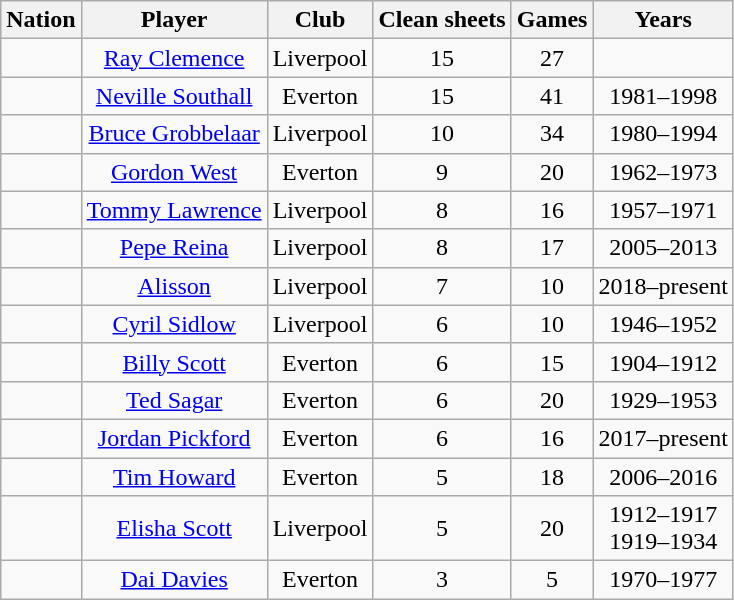<table class="wikitable" style="text-align:center">
<tr>
<th>Nation</th>
<th>Player</th>
<th>Club</th>
<th>Clean sheets</th>
<th>Games</th>
<th>Years</th>
</tr>
<tr>
<td></td>
<td><a href='#'>Ray Clemence</a></td>
<td>Liverpool</td>
<td>15</td>
<td>27</td>
<td></td>
</tr>
<tr>
<td></td>
<td><a href='#'>Neville Southall</a></td>
<td>Everton</td>
<td>15</td>
<td>41</td>
<td>1981–1998</td>
</tr>
<tr>
<td></td>
<td><a href='#'>Bruce Grobbelaar</a></td>
<td>Liverpool</td>
<td>10</td>
<td>34</td>
<td>1980–1994</td>
</tr>
<tr>
<td></td>
<td><a href='#'>Gordon West</a></td>
<td>Everton</td>
<td>9</td>
<td>20</td>
<td>1962–1973</td>
</tr>
<tr>
<td></td>
<td><a href='#'>Tommy Lawrence</a></td>
<td>Liverpool</td>
<td>8</td>
<td>16</td>
<td>1957–1971</td>
</tr>
<tr>
<td></td>
<td><a href='#'>Pepe Reina</a></td>
<td>Liverpool</td>
<td>8</td>
<td>17</td>
<td>2005–2013</td>
</tr>
<tr>
<td></td>
<td><a href='#'>Alisson</a></td>
<td>Liverpool</td>
<td>7</td>
<td>10</td>
<td>2018–present</td>
</tr>
<tr>
<td></td>
<td><a href='#'>Cyril Sidlow</a></td>
<td>Liverpool</td>
<td>6</td>
<td>10</td>
<td>1946–1952</td>
</tr>
<tr>
<td></td>
<td><a href='#'>Billy Scott</a></td>
<td>Everton</td>
<td>6</td>
<td>15</td>
<td>1904–1912</td>
</tr>
<tr>
<td></td>
<td><a href='#'>Ted Sagar</a></td>
<td>Everton</td>
<td>6</td>
<td>20</td>
<td>1929–1953</td>
</tr>
<tr>
<td></td>
<td><a href='#'>Jordan Pickford</a></td>
<td>Everton</td>
<td>6</td>
<td>16</td>
<td>2017–present</td>
</tr>
<tr>
<td></td>
<td><a href='#'>Tim Howard</a></td>
<td>Everton</td>
<td>5</td>
<td>18</td>
<td>2006–2016</td>
</tr>
<tr>
<td></td>
<td><a href='#'>Elisha Scott</a></td>
<td>Liverpool</td>
<td>5</td>
<td>20</td>
<td>1912–1917<br>1919–1934</td>
</tr>
<tr>
<td></td>
<td><a href='#'>Dai Davies</a></td>
<td>Everton</td>
<td>3</td>
<td>5</td>
<td>1970–1977</td>
</tr>
</table>
